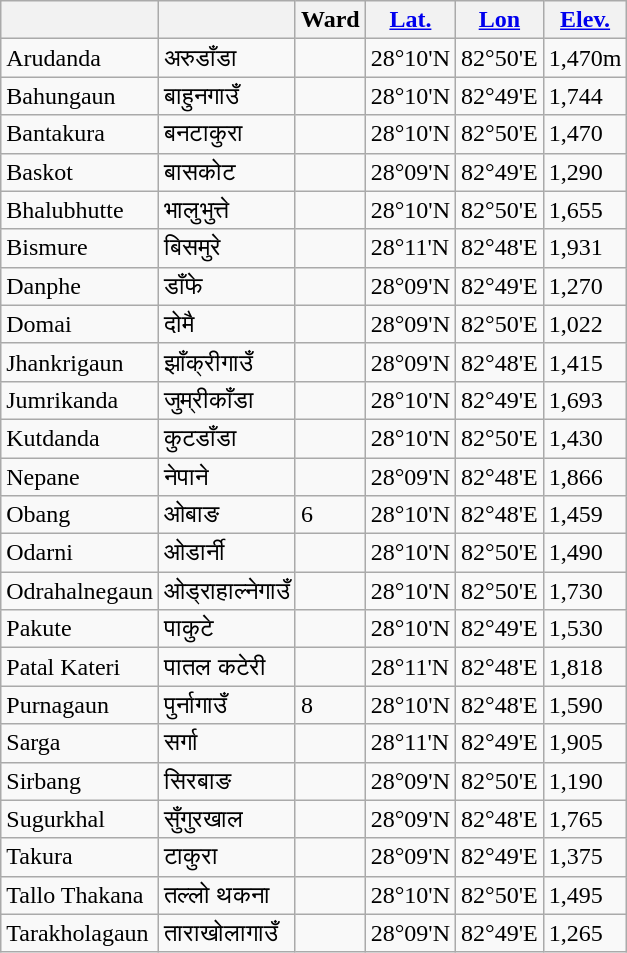<table class="wikitable">
<tr>
<th></th>
<th></th>
<th>Ward</th>
<th><a href='#'>Lat.</a></th>
<th><a href='#'>Lon</a></th>
<th><a href='#'>Elev.</a></th>
</tr>
<tr>
<td>Arudanda</td>
<td>अरुडाँडा</td>
<td></td>
<td>28°10'N</td>
<td>82°50'E</td>
<td>1,470m</td>
</tr>
<tr>
<td>Bahungaun</td>
<td>बाहुनगाउँ</td>
<td></td>
<td>28°10'N</td>
<td>82°49'E</td>
<td>1,744</td>
</tr>
<tr>
<td>Bantakura</td>
<td>बनटाकुरा</td>
<td></td>
<td>28°10'N</td>
<td>82°50'E</td>
<td>1,470</td>
</tr>
<tr>
<td>Baskot</td>
<td>बासकोट</td>
<td></td>
<td>28°09'N</td>
<td>82°49'E</td>
<td>1,290</td>
</tr>
<tr>
<td>Bhalubhutte</td>
<td>भालुभुत्ते</td>
<td></td>
<td>28°10'N</td>
<td>82°50'E</td>
<td>1,655</td>
</tr>
<tr>
<td>Bismure</td>
<td>बिसमुरे</td>
<td></td>
<td>28°11'N</td>
<td>82°48'E</td>
<td>1,931</td>
</tr>
<tr>
<td>Danphe</td>
<td>डाँफे</td>
<td></td>
<td>28°09'N</td>
<td>82°49'E</td>
<td>1,270</td>
</tr>
<tr>
<td>Domai</td>
<td>दोमै</td>
<td></td>
<td>28°09'N</td>
<td>82°50'E</td>
<td>1,022</td>
</tr>
<tr>
<td>Jhankrigaun</td>
<td>झाँक्रीगाउँ</td>
<td></td>
<td>28°09'N</td>
<td>82°48'E</td>
<td>1,415</td>
</tr>
<tr>
<td>Jumrikanda</td>
<td>जुम्रीकाँडा</td>
<td></td>
<td>28°10'N</td>
<td>82°49'E</td>
<td>1,693</td>
</tr>
<tr>
<td>Kutdanda</td>
<td>कुटडाँडा</td>
<td></td>
<td>28°10'N</td>
<td>82°50'E</td>
<td>1,430</td>
</tr>
<tr>
<td>Nepane</td>
<td>नेपाने</td>
<td></td>
<td>28°09'N</td>
<td>82°48'E</td>
<td>1,866</td>
</tr>
<tr>
<td>Obang</td>
<td>ओबाङ</td>
<td>6</td>
<td>28°10'N</td>
<td>82°48'E</td>
<td>1,459</td>
</tr>
<tr>
<td>Odarni</td>
<td>ओडार्नी</td>
<td></td>
<td>28°10'N</td>
<td>82°50'E</td>
<td>1,490</td>
</tr>
<tr>
<td>Odrahalnegaun</td>
<td>ओड्राहाल्नेगाउँ</td>
<td></td>
<td>28°10'N</td>
<td>82°50'E</td>
<td>1,730</td>
</tr>
<tr>
<td>Pakute</td>
<td>पाकुटे</td>
<td></td>
<td>28°10'N</td>
<td>82°49'E</td>
<td>1,530</td>
</tr>
<tr>
<td>Patal Kateri</td>
<td>पातल कटेरी</td>
<td></td>
<td>28°11'N</td>
<td>82°48'E</td>
<td>1,818</td>
</tr>
<tr>
<td>Purnagaun</td>
<td>पुर्नागाउँ</td>
<td>8</td>
<td>28°10'N</td>
<td>82°48'E</td>
<td>1,590</td>
</tr>
<tr>
<td>Sarga</td>
<td>सर्गा</td>
<td></td>
<td>28°11'N</td>
<td>82°49'E</td>
<td>1,905</td>
</tr>
<tr>
<td>Sirbang</td>
<td>सिरबाङ</td>
<td></td>
<td>28°09'N</td>
<td>82°50'E</td>
<td>1,190</td>
</tr>
<tr>
<td>Sugurkhal</td>
<td>सुँगुरखाल</td>
<td></td>
<td>28°09'N</td>
<td>82°48'E</td>
<td>1,765</td>
</tr>
<tr>
<td>Takura</td>
<td>टाकुरा</td>
<td></td>
<td>28°09'N</td>
<td>82°49'E</td>
<td>1,375</td>
</tr>
<tr>
<td>Tallo Thakana</td>
<td>तल्लो थकना</td>
<td></td>
<td>28°10'N</td>
<td>82°50'E</td>
<td>1,495</td>
</tr>
<tr>
<td>Tarakholagaun</td>
<td>ताराखोलागाउँ</td>
<td></td>
<td>28°09'N</td>
<td>82°49'E</td>
<td>1,265</td>
</tr>
</table>
